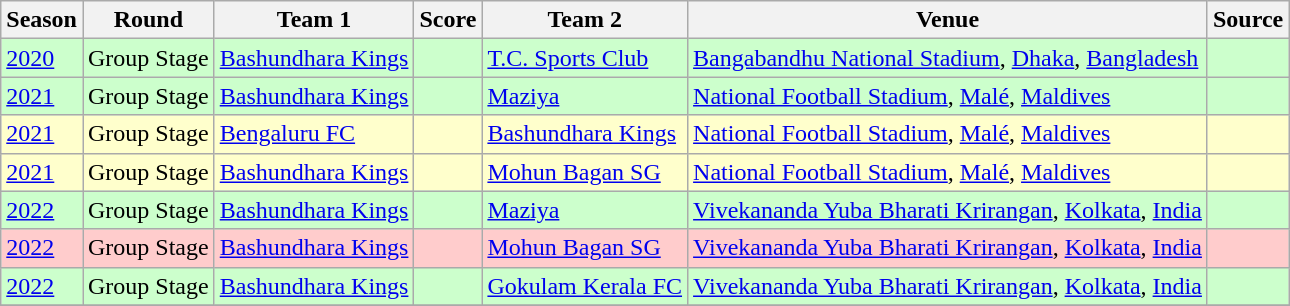<table class="wikitable">
<tr>
<th>Season</th>
<th>Round</th>
<th>Team 1</th>
<th>Score</th>
<th>Team 2</th>
<th>Venue</th>
<th>Source</th>
</tr>
<tr style="background:#CCFFCC;">
<td><a href='#'>2020</a></td>
<td>Group Stage</td>
<td> <a href='#'>Bashundhara Kings</a></td>
<td></td>
<td> <a href='#'>T.C. Sports Club</a></td>
<td><a href='#'>Bangabandhu National Stadium</a>, <a href='#'>Dhaka</a>, <a href='#'>Bangladesh</a></td>
<td></td>
</tr>
<tr style="background:#CCFFCC;">
<td><a href='#'>2021</a></td>
<td>Group Stage</td>
<td> <a href='#'>Bashundhara Kings</a></td>
<td></td>
<td> <a href='#'>Maziya</a></td>
<td><a href='#'>National Football Stadium</a>, <a href='#'>Malé</a>, <a href='#'>Maldives</a></td>
<td></td>
</tr>
<tr style="background:#FFFFCC;">
<td><a href='#'>2021</a></td>
<td>Group Stage</td>
<td> <a href='#'>Bengaluru FC</a></td>
<td></td>
<td> <a href='#'>Bashundhara Kings</a></td>
<td><a href='#'>National Football Stadium</a>, <a href='#'>Malé</a>, <a href='#'>Maldives</a></td>
<td></td>
</tr>
<tr style="background:#FFFFCC;">
<td><a href='#'>2021</a></td>
<td>Group Stage</td>
<td> <a href='#'>Bashundhara Kings</a></td>
<td></td>
<td> <a href='#'>Mohun Bagan SG</a></td>
<td><a href='#'>National Football Stadium</a>, <a href='#'>Malé</a>, <a href='#'>Maldives</a></td>
<td></td>
</tr>
<tr style="background:#CCFFCC;">
<td><a href='#'>2022</a></td>
<td>Group Stage</td>
<td> <a href='#'>Bashundhara Kings</a></td>
<td></td>
<td> <a href='#'>Maziya</a></td>
<td><a href='#'>Vivekananda Yuba Bharati Krirangan</a>, <a href='#'>Kolkata</a>, <a href='#'>India</a></td>
<td></td>
</tr>
<tr style="background:#FFCCCC;">
<td><a href='#'>2022</a></td>
<td>Group Stage</td>
<td> <a href='#'>Bashundhara Kings</a></td>
<td></td>
<td> <a href='#'>Mohun Bagan SG</a></td>
<td><a href='#'>Vivekananda Yuba Bharati Krirangan</a>, <a href='#'>Kolkata</a>, <a href='#'>India</a></td>
<td></td>
</tr>
<tr style="background:#CCFFCC;">
<td><a href='#'>2022</a></td>
<td>Group Stage</td>
<td> <a href='#'>Bashundhara Kings</a></td>
<td></td>
<td> <a href='#'>Gokulam Kerala FC</a></td>
<td><a href='#'>Vivekananda Yuba Bharati Krirangan</a>, <a href='#'>Kolkata</a>, <a href='#'>India</a></td>
<td></td>
</tr>
<tr>
</tr>
</table>
